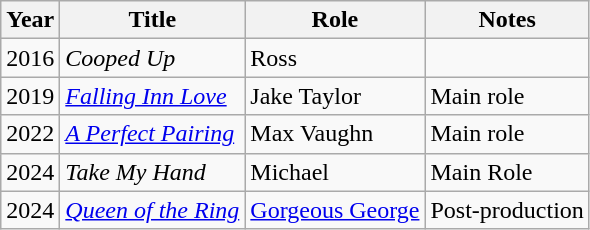<table class="wikitable sortable">
<tr>
<th>Year</th>
<th>Title</th>
<th>Role</th>
<th class="unsortable">Notes</th>
</tr>
<tr>
<td>2016</td>
<td><em>Cooped Up</em></td>
<td>Ross</td>
<td></td>
</tr>
<tr>
<td>2019</td>
<td><em><a href='#'>Falling Inn Love</a></em></td>
<td>Jake Taylor</td>
<td>Main role</td>
</tr>
<tr>
<td>2022</td>
<td><em><a href='#'>A Perfect Pairing</a></em></td>
<td>Max Vaughn</td>
<td>Main role</td>
</tr>
<tr>
<td>2024</td>
<td><em>Take My Hand</em></td>
<td>Michael</td>
<td>Main Role</td>
</tr>
<tr>
<td>2024</td>
<td><em><a href='#'>Queen of the Ring</a></em></td>
<td><a href='#'>Gorgeous George</a></td>
<td>Post-production</td>
</tr>
</table>
